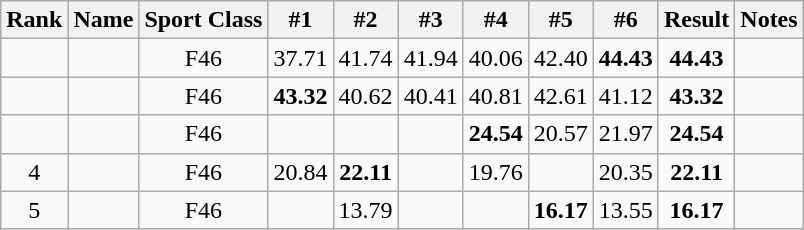<table class="wikitable sortable" style="text-align:center">
<tr>
<th>Rank</th>
<th>Name</th>
<th>Sport Class</th>
<th>#1</th>
<th>#2</th>
<th>#3</th>
<th>#4</th>
<th>#5</th>
<th>#6</th>
<th>Result</th>
<th>Notes</th>
</tr>
<tr>
<td></td>
<td align="left"></td>
<td>F46</td>
<td>37.71</td>
<td>41.74</td>
<td>41.94</td>
<td>40.06</td>
<td>42.40</td>
<td><strong>44.43</strong></td>
<td><strong>44.43</strong></td>
<td><strong><a href='#'></a></strong></td>
</tr>
<tr>
<td></td>
<td align="left"></td>
<td>F46</td>
<td><strong>43.32</strong></td>
<td>40.62</td>
<td>40.41</td>
<td>40.81</td>
<td>42.61</td>
<td>41.12</td>
<td><strong>43.32</strong></td>
<td></td>
</tr>
<tr>
<td></td>
<td align="left"></td>
<td>F46</td>
<td></td>
<td></td>
<td></td>
<td><strong>24.54</strong></td>
<td>20.57</td>
<td>21.97</td>
<td><strong>24.54</strong></td>
<td></td>
</tr>
<tr>
<td>4</td>
<td align="left"></td>
<td>F46</td>
<td>20.84</td>
<td><strong>22.11</strong></td>
<td></td>
<td>19.76</td>
<td></td>
<td>20.35</td>
<td><strong>22.11</strong></td>
<td></td>
</tr>
<tr>
<td>5</td>
<td align="left"></td>
<td>F46</td>
<td></td>
<td>13.79</td>
<td></td>
<td></td>
<td><strong>16.17</strong></td>
<td>13.55</td>
<td><strong>16.17</strong></td>
<td></td>
</tr>
</table>
